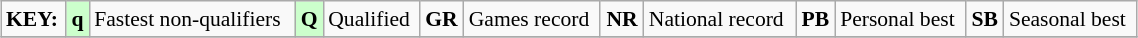<table class="wikitable" style="margin:0.5em auto; font-size:90%;position:relative;" width=60%>
<tr>
<td><strong>KEY:</strong></td>
<td bgcolor=ccffcc align=center><strong>q</strong></td>
<td>Fastest non-qualifiers</td>
<td bgcolor=ccffcc align=center><strong>Q</strong></td>
<td>Qualified</td>
<td align=center><strong>GR</strong></td>
<td>Games record</td>
<td align=center><strong>NR</strong></td>
<td>National record</td>
<td align=center><strong>PB</strong></td>
<td>Personal best</td>
<td align=center><strong>SB</strong></td>
<td>Seasonal best</td>
</tr>
<tr>
</tr>
</table>
